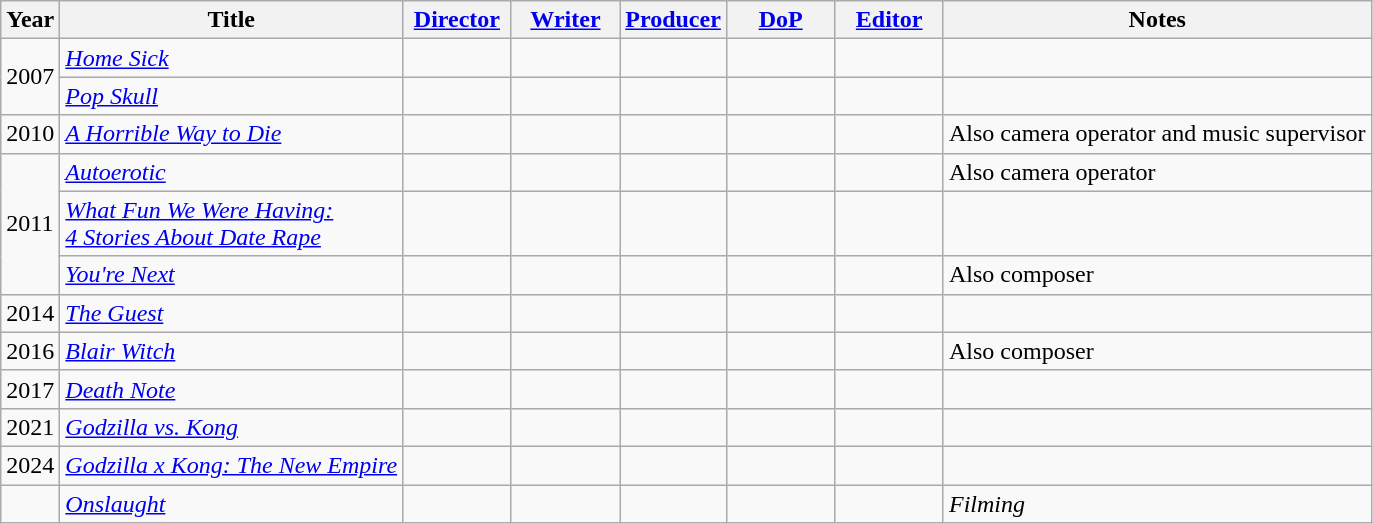<table class="wikitable plainrowheaders">
<tr>
<th>Year</th>
<th>Title</th>
<th width=65><a href='#'>Director</a></th>
<th width=65><a href='#'>Writer</a></th>
<th><a href='#'>Producer</a></th>
<th width=65><a href='#'>DoP</a></th>
<th width=65><a href='#'>Editor</a></th>
<th>Notes</th>
</tr>
<tr>
<td rowspan=2>2007</td>
<td><em><a href='#'>Home Sick</a></em></td>
<td></td>
<td></td>
<td></td>
<td></td>
<td></td>
<td></td>
</tr>
<tr>
<td><em><a href='#'>Pop Skull</a></em></td>
<td></td>
<td></td>
<td></td>
<td></td>
<td></td>
<td></td>
</tr>
<tr>
<td>2010</td>
<td><em><a href='#'>A Horrible Way to Die</a></em></td>
<td></td>
<td></td>
<td></td>
<td></td>
<td></td>
<td>Also camera operator and music supervisor</td>
</tr>
<tr>
<td rowspan=3>2011</td>
<td><em><a href='#'>Autoerotic</a></em></td>
<td></td>
<td></td>
<td></td>
<td></td>
<td></td>
<td>Also camera operator</td>
</tr>
<tr>
<td><em><a href='#'>What Fun We Were Having:<br>4 Stories About Date Rape</a></em></td>
<td></td>
<td></td>
<td></td>
<td></td>
<td></td>
<td></td>
</tr>
<tr>
<td><em><a href='#'>You're Next</a></em></td>
<td></td>
<td></td>
<td></td>
<td></td>
<td></td>
<td>Also composer</td>
</tr>
<tr>
<td>2014</td>
<td><em><a href='#'>The Guest</a></em></td>
<td></td>
<td></td>
<td></td>
<td></td>
<td></td>
<td></td>
</tr>
<tr>
<td>2016</td>
<td><em><a href='#'>Blair Witch</a></em></td>
<td></td>
<td></td>
<td></td>
<td></td>
<td></td>
<td>Also composer</td>
</tr>
<tr>
<td>2017</td>
<td><em><a href='#'>Death Note</a></em></td>
<td></td>
<td></td>
<td></td>
<td></td>
<td></td>
<td></td>
</tr>
<tr>
<td>2021</td>
<td><em><a href='#'>Godzilla vs. Kong</a></em></td>
<td></td>
<td></td>
<td></td>
<td></td>
<td></td>
<td></td>
</tr>
<tr>
<td>2024</td>
<td><em><a href='#'>Godzilla x Kong: The New Empire</a></em></td>
<td></td>
<td></td>
<td></td>
<td></td>
<td></td>
<td></td>
</tr>
<tr>
<td></td>
<td><em><a href='#'>Onslaught</a></em></td>
<td></td>
<td></td>
<td></td>
<td></td>
<td></td>
<td><em>Filming</em></td>
</tr>
</table>
